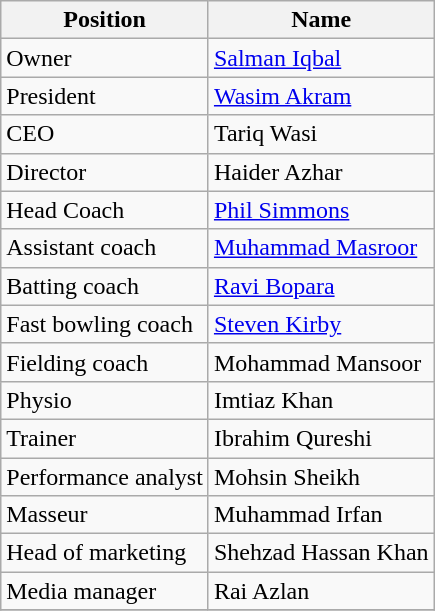<table class="wikitable">
<tr>
<th>Position</th>
<th>Name</th>
</tr>
<tr>
<td>Owner</td>
<td><a href='#'>Salman Iqbal</a></td>
</tr>
<tr>
<td>President</td>
<td><a href='#'>Wasim Akram</a></td>
</tr>
<tr>
<td>CEO</td>
<td>Tariq Wasi</td>
</tr>
<tr>
<td>Director</td>
<td>Haider Azhar</td>
</tr>
<tr>
<td>Head Coach</td>
<td><a href='#'>Phil Simmons</a></td>
</tr>
<tr>
<td>Assistant coach</td>
<td><a href='#'>Muhammad Masroor</a></td>
</tr>
<tr>
<td>Batting coach</td>
<td><a href='#'>Ravi Bopara</a></td>
</tr>
<tr>
<td>Fast bowling coach</td>
<td><a href='#'>Steven Kirby</a></td>
</tr>
<tr>
<td>Fielding coach</td>
<td>Mohammad Mansoor</td>
</tr>
<tr>
<td>Physio</td>
<td>Imtiaz Khan</td>
</tr>
<tr>
<td>Trainer</td>
<td>Ibrahim Qureshi</td>
</tr>
<tr>
<td>Performance analyst</td>
<td>Mohsin Sheikh</td>
</tr>
<tr>
<td>Masseur</td>
<td>Muhammad Irfan</td>
</tr>
<tr>
<td>Head of marketing</td>
<td>Shehzad Hassan Khan</td>
</tr>
<tr>
<td>Media manager</td>
<td>Rai Azlan</td>
</tr>
<tr>
</tr>
</table>
